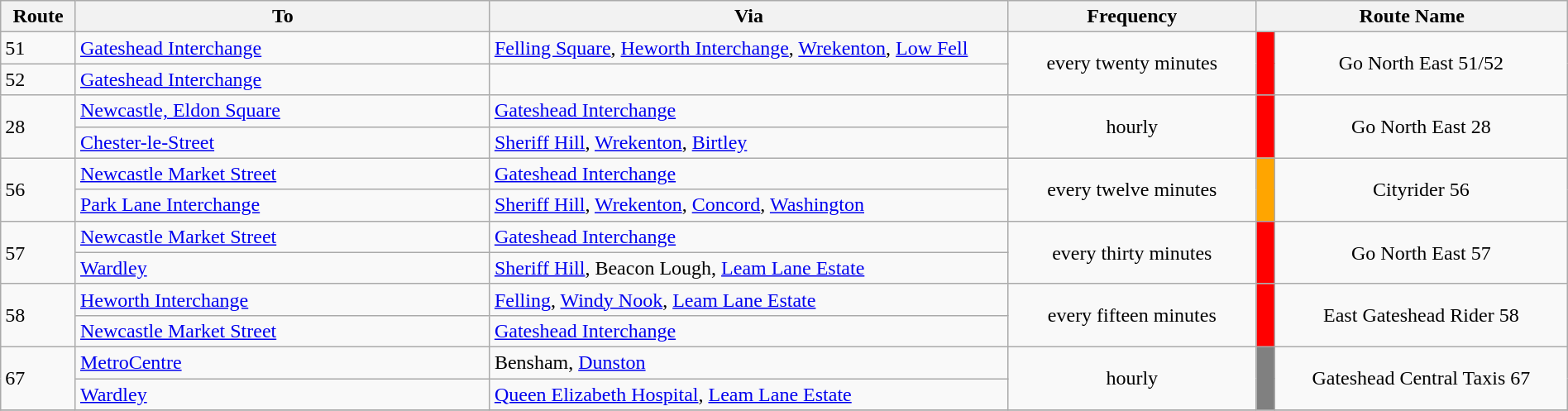<table class="wikitable" width=100%>
<tr>
<th width=3%><strong>Route</strong></th>
<th width=20%><strong>To</strong></th>
<th width=25%><strong>Via</strong></th>
<th width=12%><strong>Frequency</strong></th>
<th width=15% colspan="2"><strong>Route Name</strong></th>
</tr>
<tr>
<td rowspan=1>51</td>
<td><a href='#'>Gateshead Interchange</a></td>
<td><a href='#'>Felling Square</a>, <a href='#'>Heworth Interchange</a>, <a href='#'>Wrekenton</a>, <a href='#'>Low Fell</a></td>
<td rowspan=2 style="text-align:center;">every twenty minutes</td>
<td rowspan=2 style="background:Red"> </td>
<td rowspan=2 align="center">Go North East 51/52</td>
</tr>
<tr>
<td rowspan=1>52</td>
<td><a href='#'>Gateshead Interchange</a></td>
<td></td>
</tr>
<tr>
<td rowspan=2>28</td>
<td><a href='#'>Newcastle, Eldon Square</a></td>
<td><a href='#'>Gateshead Interchange</a></td>
<td rowspan=2 style="text-align:center;">hourly</td>
<td rowspan=2 style="background: Red"> </td>
<td rowspan=2 align="center">Go North East 28</td>
</tr>
<tr>
<td><a href='#'>Chester-le-Street</a></td>
<td><a href='#'>Sheriff Hill</a>, <a href='#'>Wrekenton</a>, <a href='#'>Birtley</a></td>
</tr>
<tr>
<td rowspan=2>56</td>
<td><a href='#'>Newcastle Market Street</a></td>
<td><a href='#'>Gateshead Interchange</a></td>
<td rowspan=2 style="text-align:center;">every twelve minutes</td>
<td rowspan=2 style="background: Orange"> </td>
<td rowspan=2 align="center">Cityrider 56</td>
</tr>
<tr>
<td><a href='#'>Park Lane Interchange</a></td>
<td><a href='#'>Sheriff Hill</a>, <a href='#'>Wrekenton</a>, <a href='#'>Concord</a>, <a href='#'>Washington</a></td>
</tr>
<tr>
<td rowspan=2>57</td>
<td><a href='#'>Newcastle Market Street</a></td>
<td><a href='#'>Gateshead Interchange</a></td>
<td rowspan=2 style="text-align:center;">every thirty minutes</td>
<td rowspan=2 style="background: Red"> </td>
<td rowspan=2 align="center">Go North East 57</td>
</tr>
<tr>
<td><a href='#'>Wardley</a></td>
<td><a href='#'>Sheriff Hill</a>, Beacon Lough, <a href='#'>Leam Lane Estate</a></td>
</tr>
<tr>
<td rowspan=2>58</td>
<td><a href='#'>Heworth Interchange</a></td>
<td><a href='#'>Felling</a>, <a href='#'>Windy Nook</a>, <a href='#'>Leam Lane Estate</a></td>
<td rowspan=2 style="text-align:center;">every fifteen minutes</td>
<td rowspan=2 style="background: Red"> </td>
<td rowspan=2 align="center">East Gateshead Rider 58</td>
</tr>
<tr>
<td><a href='#'>Newcastle Market Street</a></td>
<td><a href='#'>Gateshead Interchange</a></td>
</tr>
<tr>
<td rowspan=2>67</td>
<td><a href='#'>MetroCentre</a></td>
<td>Bensham, <a href='#'>Dunston</a></td>
<td rowspan=2 style="text-align:center;">hourly</td>
<td rowspan=2 style="background: Grey"> </td>
<td rowspan=2 align="center">Gateshead Central Taxis 67</td>
</tr>
<tr>
<td><a href='#'>Wardley</a></td>
<td><a href='#'>Queen Elizabeth Hospital</a>, <a href='#'>Leam Lane Estate</a></td>
</tr>
<tr>
</tr>
</table>
